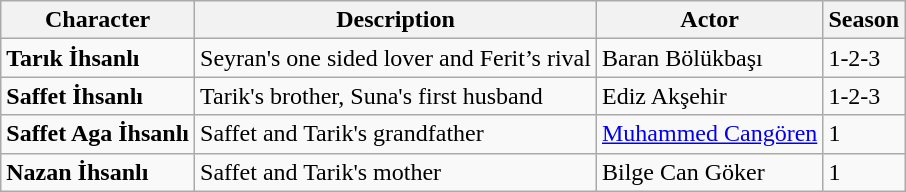<table class="wikitable sortable">
<tr>
<th>Character</th>
<th>Description</th>
<th>Actor</th>
<th>Season</th>
</tr>
<tr>
<td><strong>Tarık İhsanlı</strong></td>
<td>Seyran's one sided lover and Ferit’s rival</td>
<td>Baran Bölükbaşı</td>
<td>1-2-3</td>
</tr>
<tr>
<td><strong>Saffet İhsanlı</strong></td>
<td>Tarik's brother, Suna's first husband</td>
<td>Ediz Akşehir</td>
<td>1-2-3</td>
</tr>
<tr>
<td><strong>Saffet Aga İhsanlı</strong></td>
<td>Saffet and Tarik's grandfather</td>
<td><a href='#'>Muhammed Cangören</a></td>
<td>1</td>
</tr>
<tr>
<td><strong>Nazan İhsanlı</strong></td>
<td>Saffet and Tarik's mother</td>
<td>Bilge Can Göker</td>
<td>1</td>
</tr>
</table>
